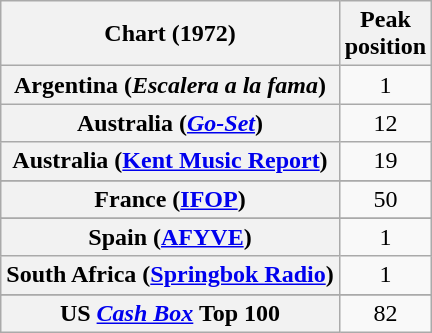<table class="wikitable plainrowheaders sortable" style="text-align:left;">
<tr>
<th scope="col">Chart (1972)</th>
<th scope="col">Peak<br>position</th>
</tr>
<tr>
<th scope="row">Argentina (<em>Escalera a la fama</em>)</th>
<td align="center">1</td>
</tr>
<tr>
<th scope="row">Australia (<em><a href='#'>Go-Set</a></em>)</th>
<td align="center">12</td>
</tr>
<tr>
<th scope="row">Australia (<a href='#'>Kent Music Report</a>)</th>
<td align="center">19</td>
</tr>
<tr>
</tr>
<tr>
</tr>
<tr>
<th scope="row">France (<a href='#'>IFOP</a>)</th>
<td align="center">50</td>
</tr>
<tr>
</tr>
<tr>
</tr>
<tr>
</tr>
<tr>
</tr>
<tr>
</tr>
<tr>
<th scope="row">Spain (<a href='#'>AFYVE</a>)</th>
<td align="center">1</td>
</tr>
<tr>
<th scope="row">South Africa (<a href='#'>Springbok Radio</a>)</th>
<td align="center">1</td>
</tr>
<tr>
</tr>
<tr>
</tr>
<tr>
<th scope="row">US <em><a href='#'>Cash Box</a></em> Top 100</th>
<td style="text-align:center;">82</td>
</tr>
</table>
